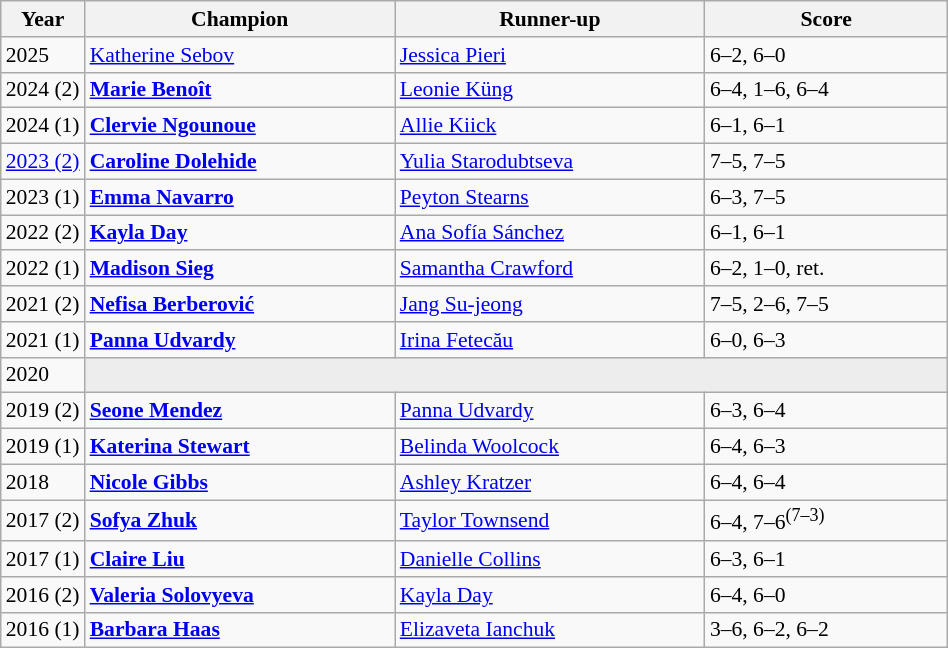<table class="wikitable" style="font-size:90%">
<tr>
<th>Year</th>
<th width="200">Champion</th>
<th width="200">Runner-up</th>
<th width="155">Score</th>
</tr>
<tr>
<td>2025</td>
<td> <a href='#'>Katherine Sebov</a></td>
<td> <a href='#'>Jessica Pieri</a></td>
<td>6–2, 6–0</td>
</tr>
<tr>
<td>2024 (2)</td>
<td> <strong><a href='#'>Marie Benoît</a></strong></td>
<td> <a href='#'>Leonie Küng</a></td>
<td>6–4, 1–6, 6–4</td>
</tr>
<tr>
<td>2024 (1)</td>
<td> <strong><a href='#'>Clervie Ngounoue</a></strong></td>
<td> <a href='#'>Allie Kiick</a></td>
<td>6–1, 6–1</td>
</tr>
<tr>
<td><a href='#'>2023 (2)</a></td>
<td> <strong><a href='#'>Caroline Dolehide</a></strong></td>
<td> <a href='#'>Yulia Starodubtseva</a></td>
<td>7–5, 7–5</td>
</tr>
<tr>
<td>2023 (1)</td>
<td> <strong><a href='#'>Emma Navarro</a></strong></td>
<td> <a href='#'>Peyton Stearns</a></td>
<td>6–3, 7–5</td>
</tr>
<tr>
<td>2022 (2)</td>
<td> <strong><a href='#'>Kayla Day</a></strong></td>
<td> <a href='#'>Ana Sofía Sánchez</a></td>
<td>6–1, 6–1</td>
</tr>
<tr>
<td>2022 (1)</td>
<td> <strong><a href='#'>Madison Sieg</a></strong></td>
<td> <a href='#'>Samantha Crawford</a></td>
<td>6–2, 1–0, ret.</td>
</tr>
<tr>
<td>2021 (2)</td>
<td> <strong><a href='#'>Nefisa Berberović</a></strong></td>
<td> <a href='#'>Jang Su-jeong</a></td>
<td>7–5, 2–6, 7–5</td>
</tr>
<tr>
<td>2021 (1)</td>
<td> <strong><a href='#'>Panna Udvardy</a></strong></td>
<td> <a href='#'>Irina Fetecău</a></td>
<td>6–0, 6–3</td>
</tr>
<tr>
<td>2020</td>
<td colspan=3 bgcolor="#ededed"></td>
</tr>
<tr>
<td>2019 (2)</td>
<td> <strong><a href='#'>Seone Mendez</a></strong></td>
<td> <a href='#'>Panna Udvardy</a></td>
<td>6–3, 6–4</td>
</tr>
<tr>
<td>2019 (1)</td>
<td> <strong><a href='#'>Katerina Stewart</a></strong></td>
<td> <a href='#'>Belinda Woolcock</a></td>
<td>6–4, 6–3</td>
</tr>
<tr>
<td>2018</td>
<td> <strong><a href='#'>Nicole Gibbs</a></strong></td>
<td> <a href='#'>Ashley Kratzer</a></td>
<td>6–4, 6–4</td>
</tr>
<tr>
<td>2017 (2)</td>
<td> <strong><a href='#'>Sofya Zhuk</a></strong></td>
<td> <a href='#'>Taylor Townsend</a></td>
<td>6–4, 7–6<sup>(7–3)</sup></td>
</tr>
<tr>
<td>2017 (1)</td>
<td> <strong><a href='#'>Claire Liu</a></strong></td>
<td> <a href='#'>Danielle Collins</a></td>
<td>6–3, 6–1</td>
</tr>
<tr>
<td>2016 (2)</td>
<td> <strong><a href='#'>Valeria Solovyeva</a></strong></td>
<td> <a href='#'>Kayla Day</a></td>
<td>6–4, 6–0</td>
</tr>
<tr>
<td>2016 (1)</td>
<td> <strong><a href='#'>Barbara Haas</a></strong></td>
<td> <a href='#'>Elizaveta Ianchuk</a></td>
<td>3–6, 6–2, 6–2</td>
</tr>
</table>
